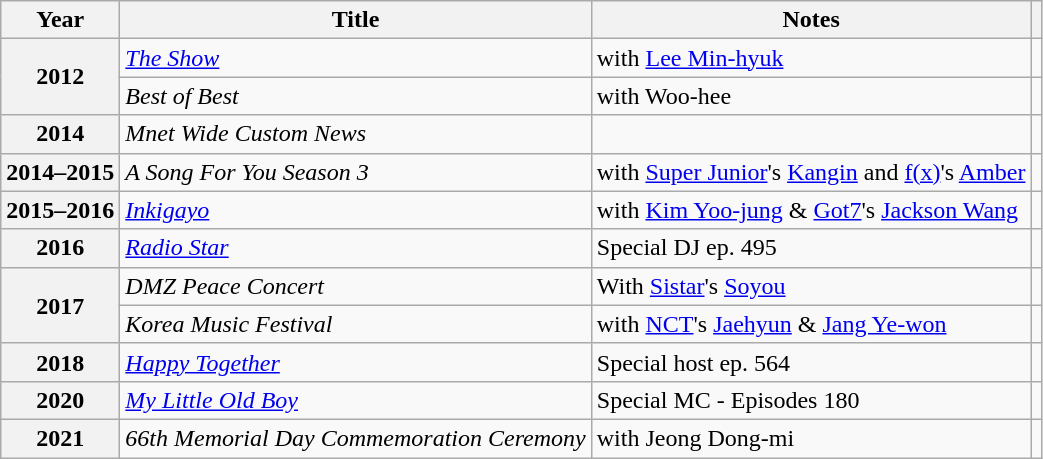<table class="wikitable plainrowheaders sortable">
<tr>
<th scope="col">Year</th>
<th scope="col">Title</th>
<th scope="col">Notes</th>
<th scope="col" class="unsortable"></th>
</tr>
<tr>
<th scope="row" rowspan="2">2012</th>
<td><em><a href='#'>The Show</a></em></td>
<td>with <a href='#'>Lee Min-hyuk</a></td>
<td></td>
</tr>
<tr>
<td><em>Best of Best</em></td>
<td>with Woo-hee</td>
<td></td>
</tr>
<tr>
<th scope="row">2014</th>
<td><em>Mnet Wide Custom News</em></td>
<td></td>
<td></td>
</tr>
<tr>
<th scope="row">2014–2015</th>
<td><em>A Song For You Season 3</em></td>
<td>with <a href='#'>Super Junior</a>'s <a href='#'>Kangin</a> and <a href='#'>f(x)</a>'s <a href='#'>Amber</a></td>
<td></td>
</tr>
<tr>
<th scope="row">2015–2016</th>
<td><em><a href='#'>Inkigayo</a></em></td>
<td>with <a href='#'>Kim Yoo-jung</a> & <a href='#'>Got7</a>'s <a href='#'>Jackson Wang</a></td>
<td></td>
</tr>
<tr>
<th scope="row">2016</th>
<td><em><a href='#'>Radio Star</a></em></td>
<td>Special DJ ep. 495</td>
<td></td>
</tr>
<tr>
<th scope="row" rowspan="2">2017</th>
<td><em>DMZ Peace Concert</em></td>
<td>With <a href='#'>Sistar</a>'s <a href='#'>Soyou</a></td>
<td></td>
</tr>
<tr>
<td><em>Korea Music Festival</em></td>
<td>with <a href='#'>NCT</a>'s <a href='#'>Jaehyun</a> & <a href='#'>Jang Ye-won</a></td>
<td></td>
</tr>
<tr>
<th scope="row">2018</th>
<td><em><a href='#'>Happy Together</a></em></td>
<td>Special host ep. 564</td>
<td></td>
</tr>
<tr>
<th scope="row">2020</th>
<td><em><a href='#'>My Little Old Boy</a></em></td>
<td>Special MC - Episodes 180</td>
<td></td>
</tr>
<tr>
<th scope="row">2021</th>
<td><em>66th Memorial Day Commemoration Ceremony</em></td>
<td>with Jeong Dong-mi</td>
<td></td>
</tr>
</table>
